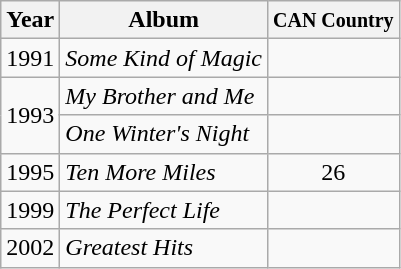<table class="wikitable">
<tr>
<th>Year</th>
<th>Album</th>
<th><small>CAN Country</small></th>
</tr>
<tr>
<td>1991</td>
<td><em>Some Kind of Magic</em></td>
<td></td>
</tr>
<tr>
<td rowspan="2">1993</td>
<td><em>My Brother and Me</em></td>
<td></td>
</tr>
<tr>
<td><em>One Winter's Night</em></td>
<td></td>
</tr>
<tr>
<td>1995</td>
<td><em>Ten More Miles</em></td>
<td align="center">26</td>
</tr>
<tr>
<td>1999</td>
<td><em>The Perfect Life</em></td>
<td></td>
</tr>
<tr>
<td>2002</td>
<td><em>Greatest Hits</em></td>
<td></td>
</tr>
</table>
